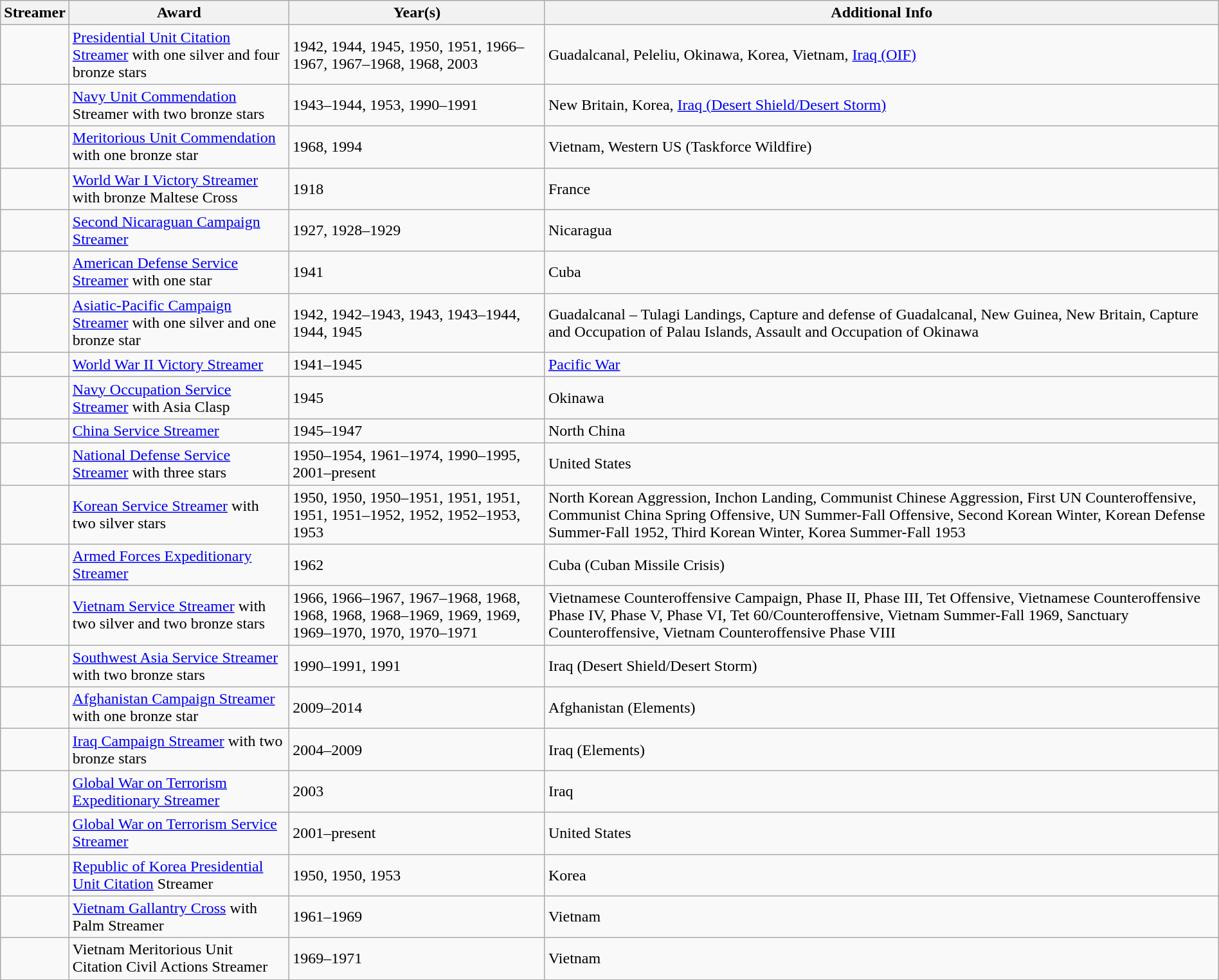<table class="wikitable" style="margin:auto;">
<tr>
<th>Streamer</th>
<th>Award</th>
<th>Year(s)</th>
<th>Additional Info</th>
</tr>
<tr>
<td></td>
<td><a href='#'>Presidential Unit Citation Streamer</a> with one silver and four bronze stars</td>
<td>1942, 1944, 1945, 1950, 1951, 1966–1967, 1967–1968, 1968, 2003</td>
<td>Guadalcanal, Peleliu, Okinawa, Korea, Vietnam, <a href='#'>Iraq (OIF)</a></td>
</tr>
<tr>
<td></td>
<td><a href='#'>Navy Unit Commendation</a> Streamer with two bronze stars</td>
<td>1943–1944, 1953, 1990–1991</td>
<td>New Britain, Korea, <a href='#'>Iraq (Desert Shield/Desert Storm)</a></td>
</tr>
<tr>
<td></td>
<td><a href='#'>Meritorious Unit Commendation</a> with one bronze star</td>
<td>1968, 1994</td>
<td>Vietnam, Western US (Taskforce Wildfire)</td>
</tr>
<tr>
<td></td>
<td><a href='#'>World War I Victory Streamer</a> with bronze Maltese Cross</td>
<td>1918</td>
<td>France</td>
</tr>
<tr>
<td></td>
<td><a href='#'>Second Nicaraguan Campaign Streamer</a></td>
<td>1927, 1928–1929</td>
<td>Nicaragua</td>
</tr>
<tr>
<td></td>
<td><a href='#'>American Defense Service Streamer</a> with one star</td>
<td>1941</td>
<td>Cuba</td>
</tr>
<tr>
<td></td>
<td><a href='#'>Asiatic-Pacific Campaign Streamer</a> with one silver and one bronze star</td>
<td>1942, 1942–1943, 1943, 1943–1944, 1944, 1945</td>
<td>Guadalcanal – Tulagi Landings, Capture and defense of Guadalcanal, New Guinea, New Britain, Capture and Occupation of Palau Islands, Assault and Occupation of Okinawa</td>
</tr>
<tr>
<td></td>
<td><a href='#'>World War II Victory Streamer</a></td>
<td>1941–1945</td>
<td><a href='#'>Pacific War</a></td>
</tr>
<tr>
<td></td>
<td><a href='#'>Navy Occupation Service Streamer</a> with Asia Clasp</td>
<td>1945</td>
<td>Okinawa</td>
</tr>
<tr>
<td></td>
<td><a href='#'>China Service Streamer</a></td>
<td>1945–1947</td>
<td>North China</td>
</tr>
<tr>
<td></td>
<td><a href='#'>National Defense Service Streamer</a> with three stars</td>
<td>1950–1954, 1961–1974, 1990–1995, 2001–present</td>
<td>United States</td>
</tr>
<tr>
<td></td>
<td><a href='#'>Korean Service Streamer</a> with two silver stars</td>
<td>1950, 1950, 1950–1951, 1951, 1951, 1951, 1951–1952, 1952, 1952–1953, 1953</td>
<td>North Korean Aggression, Inchon Landing, Communist Chinese Aggression, First UN Counteroffensive, Communist China Spring Offensive, UN Summer-Fall Offensive, Second Korean Winter, Korean Defense Summer-Fall 1952, Third Korean Winter, Korea Summer-Fall 1953</td>
</tr>
<tr>
<td></td>
<td><a href='#'>Armed Forces Expeditionary Streamer</a></td>
<td>1962</td>
<td>Cuba (Cuban Missile Crisis)</td>
</tr>
<tr>
<td></td>
<td><a href='#'>Vietnam Service Streamer</a> with two silver and two bronze stars</td>
<td>1966, 1966–1967, 1967–1968, 1968, 1968, 1968, 1968–1969, 1969, 1969, 1969–1970, 1970, 1970–1971</td>
<td>Vietnamese Counteroffensive Campaign, Phase II, Phase III, Tet Offensive, Vietnamese Counteroffensive Phase IV, Phase V, Phase VI, Tet 60/Counteroffensive, Vietnam Summer-Fall 1969, Sanctuary Counteroffensive, Vietnam Counteroffensive Phase VIII</td>
</tr>
<tr>
<td></td>
<td><a href='#'>Southwest Asia Service Streamer</a> with two bronze stars</td>
<td>1990–1991, 1991</td>
<td>Iraq (Desert Shield/Desert Storm)</td>
</tr>
<tr>
<td></td>
<td><a href='#'>Afghanistan Campaign Streamer</a> with one bronze star</td>
<td>2009–2014</td>
<td>Afghanistan (Elements)</td>
</tr>
<tr>
<td></td>
<td><a href='#'>Iraq Campaign Streamer</a> with two bronze stars</td>
<td>2004–2009</td>
<td>Iraq (Elements)</td>
</tr>
<tr>
<td></td>
<td><a href='#'>Global War on Terrorism Expeditionary Streamer</a></td>
<td>2003</td>
<td>Iraq</td>
</tr>
<tr>
<td></td>
<td><a href='#'>Global War on Terrorism Service Streamer</a></td>
<td>2001–present</td>
<td>United States</td>
</tr>
<tr>
<td></td>
<td><a href='#'>Republic of Korea Presidential Unit Citation</a> Streamer</td>
<td>1950, 1950, 1953</td>
<td>Korea</td>
</tr>
<tr>
<td></td>
<td><a href='#'>Vietnam Gallantry Cross</a> with Palm Streamer</td>
<td>1961–1969</td>
<td>Vietnam</td>
</tr>
<tr>
<td></td>
<td>Vietnam Meritorious Unit Citation Civil Actions Streamer</td>
<td>1969–1971</td>
<td>Vietnam</td>
</tr>
</table>
